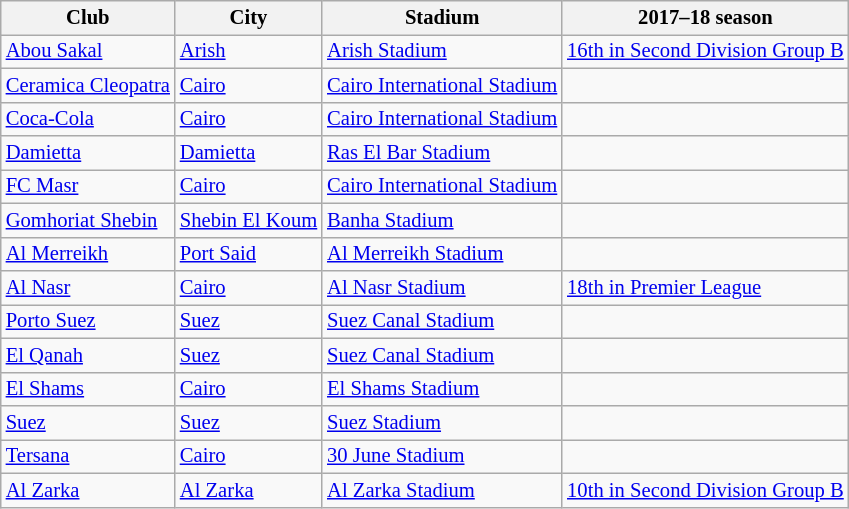<table class="wikitable sortable" style="font-size:86%">
<tr>
<th>Club</th>
<th>City</th>
<th>Stadium</th>
<th>2017–18 season</th>
</tr>
<tr>
<td><a href='#'>Abou Sakal</a></td>
<td><a href='#'>Arish</a></td>
<td><a href='#'>Arish Stadium</a></td>
<td><a href='#'>16th in Second Division Group B</a></td>
</tr>
<tr>
<td><a href='#'>Ceramica Cleopatra</a></td>
<td><a href='#'>Cairo</a></td>
<td><a href='#'>Cairo International Stadium</a></td>
<td></td>
</tr>
<tr>
<td><a href='#'>Coca-Cola</a></td>
<td><a href='#'>Cairo</a></td>
<td><a href='#'>Cairo International Stadium</a></td>
<td></td>
</tr>
<tr>
<td><a href='#'>Damietta</a></td>
<td><a href='#'>Damietta</a></td>
<td><a href='#'>Ras El Bar Stadium</a></td>
<td></td>
</tr>
<tr>
<td><a href='#'>FC Masr</a></td>
<td><a href='#'>Cairo</a></td>
<td><a href='#'>Cairo International Stadium</a></td>
<td></td>
</tr>
<tr>
<td><a href='#'>Gomhoriat Shebin</a></td>
<td><a href='#'>Shebin El Koum</a></td>
<td><a href='#'>Banha Stadium</a></td>
<td></td>
</tr>
<tr>
<td><a href='#'>Al Merreikh</a></td>
<td><a href='#'>Port Said</a></td>
<td><a href='#'>Al Merreikh Stadium</a></td>
<td></td>
</tr>
<tr>
<td><a href='#'>Al Nasr</a></td>
<td><a href='#'>Cairo</a></td>
<td><a href='#'>Al Nasr Stadium</a></td>
<td><a href='#'>18th in Premier League</a></td>
</tr>
<tr>
<td><a href='#'>Porto Suez</a></td>
<td><a href='#'>Suez</a></td>
<td><a href='#'>Suez Canal Stadium</a></td>
<td></td>
</tr>
<tr>
<td><a href='#'>El Qanah</a></td>
<td><a href='#'>Suez</a></td>
<td><a href='#'>Suez Canal Stadium</a></td>
<td></td>
</tr>
<tr>
<td><a href='#'>El Shams</a></td>
<td><a href='#'>Cairo</a></td>
<td><a href='#'>El Shams Stadium</a></td>
<td></td>
</tr>
<tr>
<td><a href='#'>Suez</a></td>
<td><a href='#'>Suez</a></td>
<td><a href='#'>Suez Stadium</a></td>
<td></td>
</tr>
<tr>
<td><a href='#'>Tersana</a></td>
<td><a href='#'>Cairo</a></td>
<td><a href='#'>30 June Stadium</a></td>
<td></td>
</tr>
<tr>
<td><a href='#'>Al Zarka</a></td>
<td><a href='#'>Al Zarka</a></td>
<td><a href='#'>Al Zarka Stadium</a></td>
<td><a href='#'>10th in Second Division Group B</a></td>
</tr>
</table>
